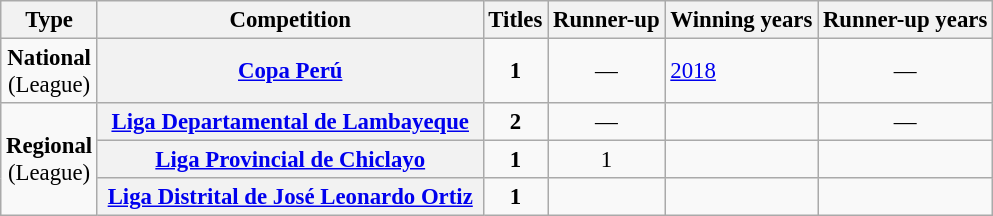<table class="wikitable plainrowheaders" style="font-size:95%; text-align:center;">
<tr>
<th>Type</th>
<th width=250px>Competition</th>
<th>Titles</th>
<th>Runner-up</th>
<th>Winning years</th>
<th>Runner-up years</th>
</tr>
<tr>
<td rowspan=1><strong>National</strong><br>(League)</td>
<th scope="col"><a href='#'>Copa Perú</a></th>
<td><strong>1</strong></td>
<td style="text-align:center;">—</td>
<td align="left"><a href='#'>2018</a></td>
<td style="text-align:center;">—</td>
</tr>
<tr>
<td rowspan="3"><strong>Regional</strong><br>(League)</td>
<th><strong><a href='#'>Liga Departamental de Lambayeque</a></strong></th>
<td><strong>2</strong></td>
<td style="text-align:center;">—</td>
<td></td>
<td style="text-align:center;">—</td>
</tr>
<tr>
<th><strong><a href='#'>Liga Provincial de Chiclayo</a></strong></th>
<td><strong>1</strong></td>
<td>1</td>
<td></td>
<td></td>
</tr>
<tr>
<th><strong><a href='#'>Liga Distrital de José Leonardo Ortiz</a></strong></th>
<td><strong>1</strong></td>
<td></td>
<td></td>
<td></td>
</tr>
</table>
